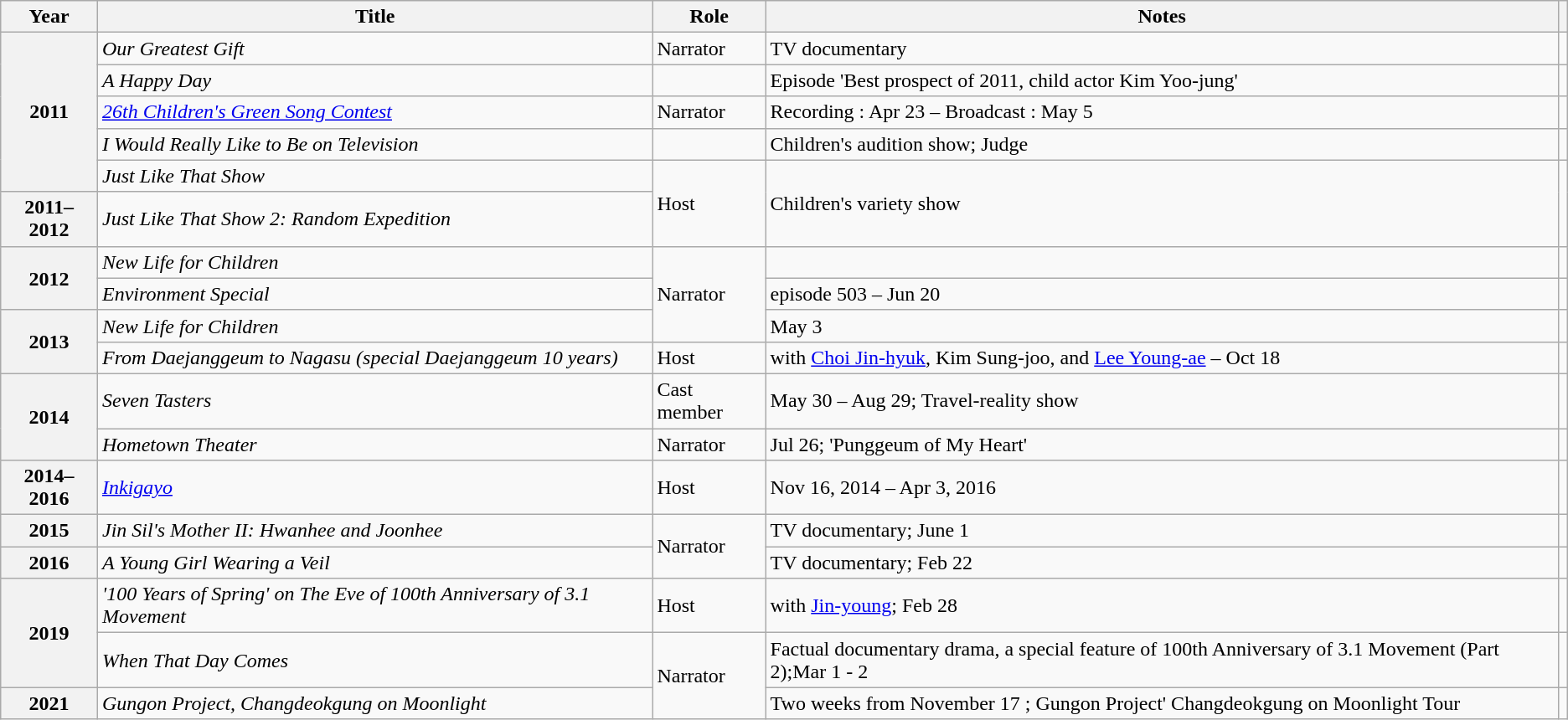<table class="wikitable sortable plainrowheaders">
<tr>
<th scope="col">Year</th>
<th scope="col">Title</th>
<th scope="col">Role</th>
<th scope="col">Notes</th>
<th scope="col" class="unsortable"></th>
</tr>
<tr>
<th scope="row" rowspan="5">2011</th>
<td><em>Our Greatest Gift</em></td>
<td>Narrator</td>
<td>TV documentary</td>
<td></td>
</tr>
<tr>
<td><em>A Happy Day</em></td>
<td></td>
<td>Episode 'Best prospect of 2011, child actor Kim Yoo-jung'</td>
<td></td>
</tr>
<tr>
<td><em><a href='#'>26th Children's Green Song Contest</a></em></td>
<td>Narrator</td>
<td>Recording : Apr 23 – Broadcast : May 5</td>
<td></td>
</tr>
<tr>
<td><em>I Would Really Like to Be on Television</em></td>
<td></td>
<td>Children's audition show; Judge</td>
<td></td>
</tr>
<tr>
<td><em>Just Like That Show</em></td>
<td rowspan=2>Host</td>
<td rowspan=2>Children's variety show</td>
<td rowspan=2></td>
</tr>
<tr>
<th scope="row">2011–2012</th>
<td><em>Just Like That Show 2: Random Expedition</em></td>
</tr>
<tr>
<th scope="row"  rowspan="2">2012</th>
<td><em>New Life for Children</em></td>
<td rowspan=3>Narrator</td>
<td></td>
<td></td>
</tr>
<tr>
<td><em>Environment Special</em></td>
<td>episode 503 – Jun 20</td>
<td></td>
</tr>
<tr>
<th scope="row"  rowspan="2">2013</th>
<td><em>New Life for Children</em></td>
<td>May 3</td>
<td></td>
</tr>
<tr>
<td><em>From Daejanggeum to Nagasu (special Daejanggeum 10 years)</em></td>
<td>Host</td>
<td>with <a href='#'>Choi Jin-hyuk</a>, Kim Sung-joo, and <a href='#'>Lee Young-ae</a> – Oct 18</td>
<td></td>
</tr>
<tr>
<th scope="row" rowspan="2">2014</th>
<td><em>Seven Tasters</em></td>
<td>Cast member</td>
<td>May 30 – Aug 29; Travel-reality show</td>
<td></td>
</tr>
<tr>
<td><em>Hometown Theater</em></td>
<td>Narrator</td>
<td>Jul 26; 'Punggeum of My Heart'</td>
<td></td>
</tr>
<tr>
<th scope="row">2014–2016</th>
<td><em><a href='#'>Inkigayo</a></em></td>
<td>Host</td>
<td>Nov 16, 2014 – Apr 3, 2016</td>
<td></td>
</tr>
<tr>
<th scope="row">2015</th>
<td><em>Jin Sil's Mother II: Hwanhee and Joonhee</em></td>
<td rowspan=2>Narrator</td>
<td rowspan="1">TV documentary; June 1</td>
<td></td>
</tr>
<tr>
<th scope="row">2016</th>
<td><em>A Young Girl Wearing a Veil</em></td>
<td>TV documentary; Feb 22</td>
<td></td>
</tr>
<tr>
<th scope="row" rowspan="2">2019</th>
<td><em>'100 Years of Spring' on The Eve of 100th Anniversary of 3.1 Movement</em></td>
<td>Host</td>
<td>with <a href='#'>Jin-young</a>; Feb 28</td>
<td></td>
</tr>
<tr>
<td><em>When That Day Comes</em></td>
<td rowspan=2>Narrator</td>
<td>Factual documentary drama, a special feature of 100th Anniversary of 3.1 Movement (Part 2);Mar 1 - 2</td>
<td></td>
</tr>
<tr>
<th scope="row">2021</th>
<td><em>Gungon Project, Changdeokgung on Moonlight</em></td>
<td>Two weeks from November 17 ; Gungon Project' Changdeokgung on Moonlight Tour</td>
<td></td>
</tr>
</table>
